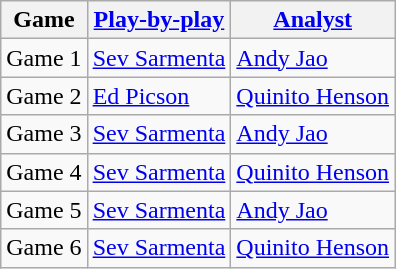<table class=wikitable>
<tr>
<th>Game</th>
<th><a href='#'>Play-by-play</a></th>
<th><a href='#'>Analyst</a></th>
</tr>
<tr>
<td>Game 1</td>
<td><a href='#'>Sev Sarmenta</a></td>
<td><a href='#'>Andy Jao</a></td>
</tr>
<tr>
<td>Game 2</td>
<td><a href='#'>Ed Picson</a></td>
<td><a href='#'>Quinito Henson</a></td>
</tr>
<tr>
<td>Game 3</td>
<td><a href='#'>Sev Sarmenta</a></td>
<td><a href='#'>Andy Jao</a></td>
</tr>
<tr>
<td>Game 4</td>
<td><a href='#'>Sev Sarmenta</a></td>
<td><a href='#'>Quinito Henson</a></td>
</tr>
<tr>
<td>Game 5</td>
<td><a href='#'>Sev Sarmenta</a></td>
<td><a href='#'>Andy Jao</a></td>
</tr>
<tr>
<td>Game 6</td>
<td><a href='#'>Sev Sarmenta</a></td>
<td><a href='#'>Quinito Henson</a></td>
</tr>
</table>
